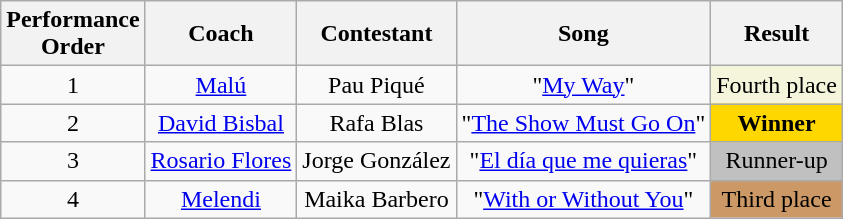<table class="wikitable" style="text-align: center; width: auto;">
<tr>
<th>Performance <br>Order</th>
<th>Coach</th>
<th>Contestant</th>
<th>Song</th>
<th>Result</th>
</tr>
<tr>
<td>1</td>
<td><a href='#'>Malú</a></td>
<td>Pau Piqué</td>
<td>"<a href='#'>My Way</a>"</td>
<td bgcolor="beige">Fourth place</td>
</tr>
<tr>
<td>2</td>
<td><a href='#'>David Bisbal</a></td>
<td>Rafa Blas</td>
<td>"<a href='#'>The Show Must Go On</a>"</td>
<td style="background:gold;"><strong>Winner</strong></td>
</tr>
<tr>
<td>3</td>
<td><a href='#'>Rosario Flores</a></td>
<td>Jorge González</td>
<td>"<a href='#'>El día que me quieras</a>"</td>
<td style="background:silver;">Runner-up</td>
</tr>
<tr>
<td>4</td>
<td><a href='#'>Melendi</a></td>
<td>Maika Barbero</td>
<td>"<a href='#'>With or Without You</a>"</td>
<td style="background:#c96;">Third place</td>
</tr>
</table>
